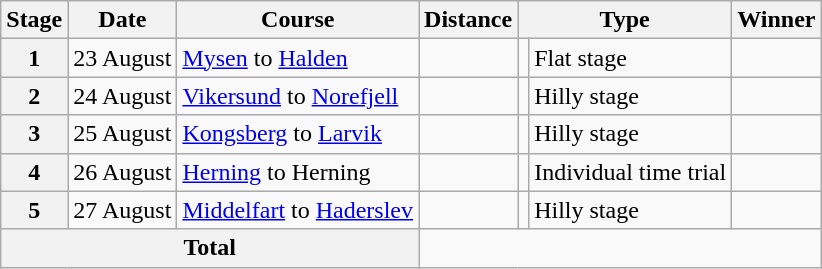<table class="wikitable sortable">
<tr>
<th scope="col">Stage</th>
<th scope="col">Date</th>
<th scope="col">Course</th>
<th scope="col">Distance</th>
<th colspan="2" scope="col">Type</th>
<th scope="col">Winner</th>
</tr>
<tr>
<th>1</th>
<td style="text-align:right">23 August</td>
<td> <a href='#'>Mysen</a> to  <a href='#'>Halden</a></td>
<td style="text-align:center;"></td>
<td></td>
<td>Flat stage</td>
<td></td>
</tr>
<tr>
<th>2</th>
<td style="text-align:right">24 August</td>
<td> <a href='#'>Vikersund</a> to  <a href='#'>Norefjell</a></td>
<td style="text-align:center;"></td>
<td></td>
<td>Hilly stage</td>
<td></td>
</tr>
<tr>
<th>3</th>
<td style="text-align:right">25 August</td>
<td> <a href='#'>Kongsberg</a> to  <a href='#'>Larvik</a></td>
<td style="text-align:center;"></td>
<td></td>
<td>Hilly stage</td>
<td></td>
</tr>
<tr>
<th>4</th>
<td style="text-align:right">26 August</td>
<td> <a href='#'>Herning</a> to  Herning</td>
<td style="text-align:center;"></td>
<td></td>
<td>Individual time trial</td>
<td></td>
</tr>
<tr>
<th>5</th>
<td style="text-align:right">27 August</td>
<td> <a href='#'>Middelfart</a> to  <a href='#'>Haderslev</a></td>
<td style="text-align:center;"></td>
<td></td>
<td>Hilly stage</td>
<td></td>
</tr>
<tr>
<th colspan="3">Total</th>
<td colspan="4" style="text-align:center"></td>
</tr>
</table>
